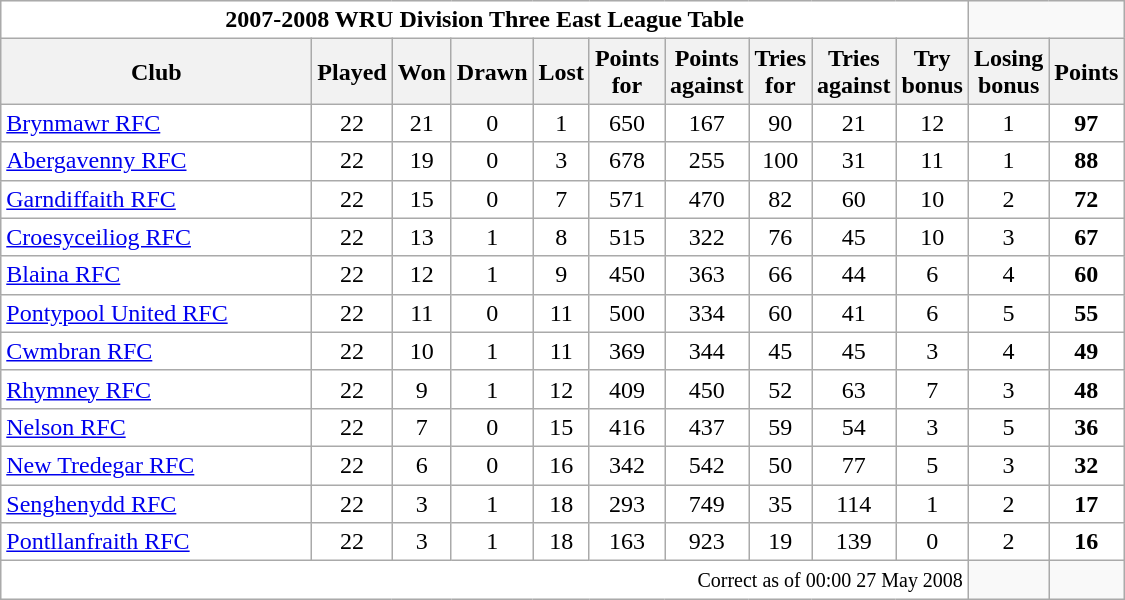<table class="wikitable" style="float:left; margin-right:15px; text-align: center;">
<tr>
<td colspan="10" bgcolor="#FFFFFF" cellpadding="0" cellspacing="0"><strong>2007-2008 WRU Division Three East League Table</strong></td>
</tr>
<tr>
<th bgcolor="#efefef" width="200">Club</th>
<th bgcolor="#efefef" width="20">Played</th>
<th bgcolor="#efefef" width="20">Won</th>
<th bgcolor="#efefef" width="20">Drawn</th>
<th bgcolor="#efefef" width="20">Lost</th>
<th bgcolor="#efefef" width="20">Points for</th>
<th bgcolor="#efefef" width="20">Points against</th>
<th bgcolor="#efefef" width="20">Tries for</th>
<th bgcolor="#efefef" width="20">Tries against</th>
<th bgcolor="#efefef" width="20">Try bonus</th>
<th bgcolor="#efefef" width="20">Losing bonus</th>
<th bgcolor="#efefef" width="20">Points</th>
</tr>
<tr bgcolor=#ffffff align=center>
<td align=left><a href='#'>Brynmawr RFC</a></td>
<td>22</td>
<td>21</td>
<td>0</td>
<td>1</td>
<td>650</td>
<td>167</td>
<td>90</td>
<td>21</td>
<td>12</td>
<td>1</td>
<td><strong>97</strong></td>
</tr>
<tr bgcolor=#ffffff align=center>
<td align=left><a href='#'>Abergavenny RFC</a></td>
<td>22</td>
<td>19</td>
<td>0</td>
<td>3</td>
<td>678</td>
<td>255</td>
<td>100</td>
<td>31</td>
<td>11</td>
<td>1</td>
<td><strong>88</strong></td>
</tr>
<tr bgcolor=#ffffff align=center>
<td align=left><a href='#'>Garndiffaith RFC</a></td>
<td>22</td>
<td>15</td>
<td>0</td>
<td>7</td>
<td>571</td>
<td>470</td>
<td>82</td>
<td>60</td>
<td>10</td>
<td>2</td>
<td><strong>72</strong></td>
</tr>
<tr bgcolor=#ffffff align=center>
<td align=left><a href='#'>Croesyceiliog RFC</a></td>
<td>22</td>
<td>13</td>
<td>1</td>
<td>8</td>
<td>515</td>
<td>322</td>
<td>76</td>
<td>45</td>
<td>10</td>
<td>3</td>
<td><strong>67</strong></td>
</tr>
<tr bgcolor=#ffffff align=center>
<td align=left><a href='#'>Blaina RFC</a></td>
<td>22</td>
<td>12</td>
<td>1</td>
<td>9</td>
<td>450</td>
<td>363</td>
<td>66</td>
<td>44</td>
<td>6</td>
<td>4</td>
<td><strong>60</strong></td>
</tr>
<tr bgcolor=#ffffff align=center>
<td align=left><a href='#'>Pontypool United RFC</a></td>
<td>22</td>
<td>11</td>
<td>0</td>
<td>11</td>
<td>500</td>
<td>334</td>
<td>60</td>
<td>41</td>
<td>6</td>
<td>5</td>
<td><strong>55</strong></td>
</tr>
<tr bgcolor=#ffffff align=center>
<td align=left><a href='#'>Cwmbran RFC</a></td>
<td>22</td>
<td>10</td>
<td>1</td>
<td>11</td>
<td>369</td>
<td>344</td>
<td>45</td>
<td>45</td>
<td>3</td>
<td>4</td>
<td><strong>49</strong></td>
</tr>
<tr bgcolor=#ffffff align=center>
<td align=left><a href='#'>Rhymney RFC</a></td>
<td>22</td>
<td>9</td>
<td>1</td>
<td>12</td>
<td>409</td>
<td>450</td>
<td>52</td>
<td>63</td>
<td>7</td>
<td>3</td>
<td><strong>48</strong></td>
</tr>
<tr bgcolor=#ffffff align=center>
<td align=left><a href='#'>Nelson RFC</a></td>
<td>22</td>
<td>7</td>
<td>0</td>
<td>15</td>
<td>416</td>
<td>437</td>
<td>59</td>
<td>54</td>
<td>3</td>
<td>5</td>
<td><strong>36</strong></td>
</tr>
<tr bgcolor=#ffffff align=center>
<td align=left><a href='#'>New Tredegar RFC</a></td>
<td>22</td>
<td>6</td>
<td>0</td>
<td>16</td>
<td>342</td>
<td>542</td>
<td>50</td>
<td>77</td>
<td>5</td>
<td>3</td>
<td><strong>32</strong></td>
</tr>
<tr bgcolor=#ffffff align=center>
<td align=left><a href='#'>Senghenydd RFC</a></td>
<td>22</td>
<td>3</td>
<td>1</td>
<td>18</td>
<td>293</td>
<td>749</td>
<td>35</td>
<td>114</td>
<td>1</td>
<td>2</td>
<td><strong>17</strong></td>
</tr>
<tr bgcolor=#ffffff align=center>
<td align=left><a href='#'>Pontllanfraith RFC</a></td>
<td>22</td>
<td>3</td>
<td>1</td>
<td>18</td>
<td>163</td>
<td>923</td>
<td>19</td>
<td>139</td>
<td>0</td>
<td>2</td>
<td><strong>16</strong></td>
</tr>
<tr>
<td colspan="10" align="right" bgcolor="#FFFFFF" cellpadding="0" cellspacing="0"><small>Correct as of 00:00 27 May 2008</small></td>
<td></td>
</tr>
</table>
